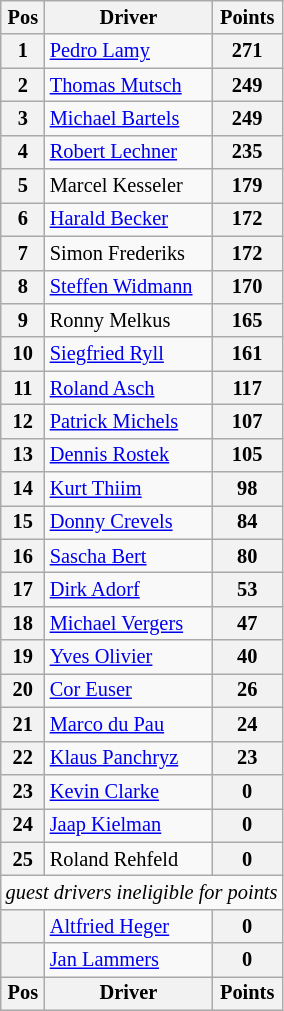<table class="wikitable" style="font-size:85%; text-align:center">
<tr style="background:#f9f9f9; vertical-align:top">
<th style="vertical-align:middle">Pos</th>
<th style="vertical-align:middle">Driver</th>
<th style="vertical-align:middle">Points</th>
</tr>
<tr>
<th>1</th>
<td style="text-align:left"> <a href='#'>Pedro Lamy</a></td>
<th>271</th>
</tr>
<tr>
<th>2</th>
<td style="text-align:left"> <a href='#'>Thomas Mutsch</a></td>
<th>249</th>
</tr>
<tr>
<th>3</th>
<td style="text-align:left"> <a href='#'>Michael Bartels</a></td>
<th>249</th>
</tr>
<tr>
<th>4</th>
<td style="text-align:left"> <a href='#'>Robert Lechner</a></td>
<th>235</th>
</tr>
<tr>
<th>5</th>
<td style="text-align:left"> Marcel Kesseler</td>
<th>179</th>
</tr>
<tr>
<th>6</th>
<td style="text-align:left"> <a href='#'>Harald Becker</a></td>
<th>172</th>
</tr>
<tr>
<th>7</th>
<td style="text-align:left"> Simon Frederiks</td>
<th>172</th>
</tr>
<tr>
<th>8</th>
<td style="text-align:left"> <a href='#'>Steffen Widmann</a></td>
<th>170</th>
</tr>
<tr>
<th>9</th>
<td style="text-align:left"> Ronny Melkus</td>
<th>165</th>
</tr>
<tr>
<th>10</th>
<td style="text-align:left"> <a href='#'>Siegfried Ryll</a></td>
<th>161</th>
</tr>
<tr>
<th>11</th>
<td style="text-align:left"> <a href='#'>Roland Asch</a></td>
<th>117</th>
</tr>
<tr>
<th>12</th>
<td style="text-align:left"> <a href='#'>Patrick Michels</a></td>
<th>107</th>
</tr>
<tr>
<th>13</th>
<td style="text-align:left"> <a href='#'>Dennis Rostek</a></td>
<th>105</th>
</tr>
<tr>
<th>14</th>
<td style="text-align:left"> <a href='#'>Kurt Thiim</a></td>
<th>98</th>
</tr>
<tr>
<th>15</th>
<td style="text-align:left"> <a href='#'>Donny Crevels</a></td>
<th>84</th>
</tr>
<tr>
<th>16</th>
<td style="text-align:left"> <a href='#'>Sascha Bert</a></td>
<th>80</th>
</tr>
<tr>
<th>17</th>
<td style="text-align:left"> <a href='#'>Dirk Adorf</a></td>
<th>53</th>
</tr>
<tr>
<th>18</th>
<td style="text-align:left"> <a href='#'>Michael Vergers</a></td>
<th>47</th>
</tr>
<tr>
<th>19</th>
<td style="text-align:left"> <a href='#'>Yves Olivier</a></td>
<th>40</th>
</tr>
<tr>
<th>20</th>
<td style="text-align:left"> <a href='#'>Cor Euser</a></td>
<th>26</th>
</tr>
<tr>
<th>21</th>
<td style="text-align:left"> <a href='#'>Marco du Pau</a></td>
<th>24</th>
</tr>
<tr>
<th>22</th>
<td style="text-align:left"> <a href='#'>Klaus Panchryz</a></td>
<th>23</th>
</tr>
<tr>
<th>23</th>
<td style="text-align:left"> <a href='#'>Kevin Clarke</a></td>
<th>0</th>
</tr>
<tr>
<th>24</th>
<td style="text-align:left"> <a href='#'>Jaap Kielman</a></td>
<th>0</th>
</tr>
<tr>
<th>25</th>
<td style="text-align:left"> Roland Rehfeld</td>
<th>0</th>
</tr>
<tr>
<td colspan=3 align=center><em>guest drivers ineligible for points</em></td>
</tr>
<tr>
<th></th>
<td style="text-align:left"> <a href='#'>Altfried Heger</a></td>
<th>0</th>
</tr>
<tr>
<th></th>
<td style="text-align:left"> <a href='#'>Jan Lammers</a></td>
<th>0</th>
</tr>
<tr style="background:#f9f9f9; vertical-align:top">
<th style="vertical-align:middle">Pos</th>
<th style="vertical-align:middle">Driver</th>
<th style="vertical-align:middle">Points</th>
</tr>
</table>
